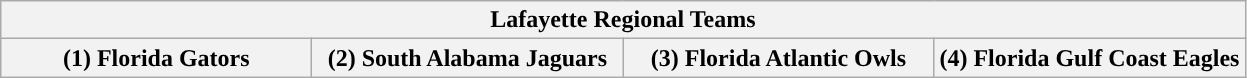<table class="wikitable">
<tr>
<th colspan=4>Lafayette Regional Teams</th>
</tr>
<tr>
<th style="width: 25%; ">(1) Florida Gators</th>
<th style="width: 25%; ">(2) South Alabama Jaguars</th>
<th style="width: 25%; ">(3) Florida Atlantic Owls</th>
<th style="width: 25%; ">(4) Florida Gulf Coast Eagles</th>
</tr>
</table>
